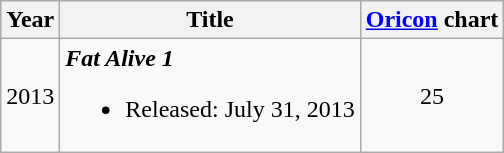<table class="wikitable">
<tr>
<th>Year</th>
<th>Title</th>
<th><a href='#'>Oricon</a> chart</th>
</tr>
<tr>
<td>2013</td>
<td><strong><em>Fat Alive 1</em></strong><br><ul><li>Released: July 31, 2013</li></ul></td>
<td style="text-align:center;">25</td>
</tr>
</table>
